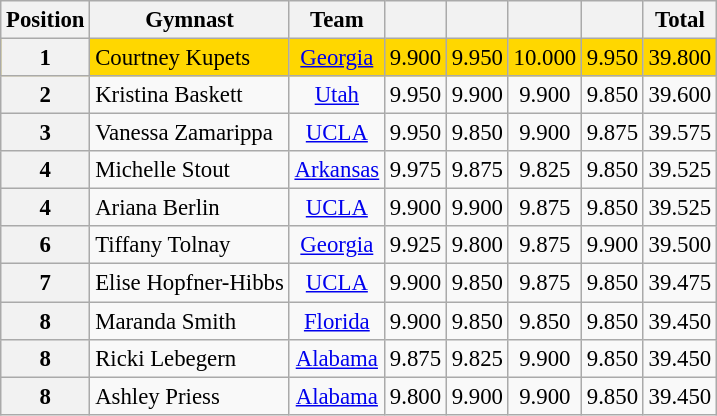<table class="wikitable sortable" style="text-align:center; font-size:95%">
<tr>
<th scope=col>Position</th>
<th scope=col>Gymnast</th>
<th scope=col>Team</th>
<th scope=col></th>
<th scope=col></th>
<th scope=col></th>
<th scope=col></th>
<th scope=col>Total</th>
</tr>
<tr bgcolor=gold>
<th scope=row>1</th>
<td align=left>Courtney Kupets</td>
<td><a href='#'>Georgia</a></td>
<td>9.900</td>
<td>9.950</td>
<td>10.000</td>
<td>9.950</td>
<td>39.800</td>
</tr>
<tr>
<th scope=row>2</th>
<td align=left>Kristina Baskett</td>
<td><a href='#'>Utah</a></td>
<td>9.950</td>
<td>9.900</td>
<td>9.900</td>
<td>9.850</td>
<td>39.600</td>
</tr>
<tr>
<th scope=row>3</th>
<td align=left>Vanessa Zamarippa</td>
<td><a href='#'>UCLA</a></td>
<td>9.950</td>
<td>9.850</td>
<td>9.900</td>
<td>9.875</td>
<td>39.575</td>
</tr>
<tr>
<th scope=row>4</th>
<td align=left>Michelle Stout</td>
<td><a href='#'>Arkansas</a></td>
<td>9.975</td>
<td>9.875</td>
<td>9.825</td>
<td>9.850</td>
<td>39.525</td>
</tr>
<tr>
<th scope=row>4</th>
<td align=left>Ariana Berlin</td>
<td><a href='#'>UCLA</a></td>
<td>9.900</td>
<td>9.900</td>
<td>9.875</td>
<td>9.850</td>
<td>39.525</td>
</tr>
<tr>
<th scope=row>6</th>
<td align=left>Tiffany Tolnay</td>
<td><a href='#'>Georgia</a></td>
<td>9.925</td>
<td>9.800</td>
<td>9.875</td>
<td>9.900</td>
<td>39.500</td>
</tr>
<tr>
<th scope=row>7</th>
<td align=left>Elise Hopfner-Hibbs</td>
<td><a href='#'>UCLA</a></td>
<td>9.900</td>
<td>9.850</td>
<td>9.875</td>
<td>9.850</td>
<td>39.475</td>
</tr>
<tr>
<th scope=row>8</th>
<td align=left>Maranda Smith</td>
<td><a href='#'>Florida</a></td>
<td>9.900</td>
<td>9.850</td>
<td>9.850</td>
<td>9.850</td>
<td>39.450</td>
</tr>
<tr>
<th scope=row>8</th>
<td align=left>Ricki Lebegern</td>
<td><a href='#'>Alabama</a></td>
<td>9.875</td>
<td>9.825</td>
<td>9.900</td>
<td>9.850</td>
<td>39.450</td>
</tr>
<tr>
<th scope=row>8</th>
<td align=left>Ashley Priess</td>
<td><a href='#'>Alabama</a></td>
<td>9.800</td>
<td>9.900</td>
<td>9.900</td>
<td>9.850</td>
<td>39.450</td>
</tr>
</table>
